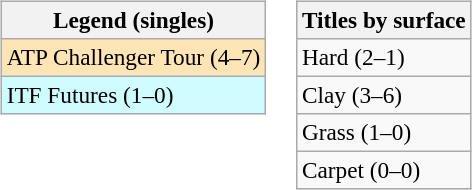<table>
<tr valign=top>
<td><br><table class=wikitable style=font-size:97%>
<tr>
<th>Legend (singles)</th>
</tr>
<tr bgcolor=moccasin>
<td>ATP Challenger Tour (4–7)</td>
</tr>
<tr bgcolor=#cffcff>
<td>ITF Futures (1–0)</td>
</tr>
</table>
</td>
<td><br><table class=wikitable style=font-size:97%>
<tr>
<th>Titles by surface</th>
</tr>
<tr>
<td>Hard (2–1)</td>
</tr>
<tr>
<td>Clay (3–6)</td>
</tr>
<tr>
<td>Grass (1–0)</td>
</tr>
<tr>
<td>Carpet (0–0)</td>
</tr>
</table>
</td>
</tr>
</table>
